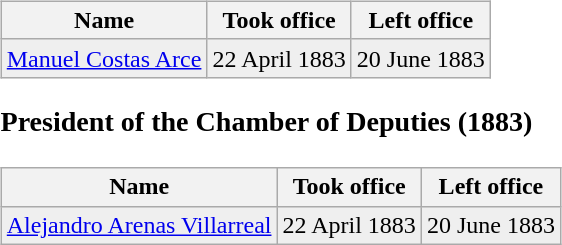<table width=100% style="cellpadding:0.5em;">
<tr>
<td><br><table class="wikitable">
<tr>
<th>Name</th>
<th>Took office</th>
<th>Left office</th>
</tr>
<tr bgcolor="efefef">
<td><a href='#'>Manuel Costas Arce</a></td>
<td>22 April 1883</td>
<td>20 June 1883</td>
</tr>
</table>
<h3>President of the Chamber of Deputies (1883)</h3><table class="wikitable">
<tr>
<th>Name</th>
<th>Took office</th>
<th>Left office</th>
</tr>
<tr bgcolor="efefef">
<td><a href='#'>Alejandro Arenas Villarreal</a></td>
<td>22 April 1883</td>
<td>20 June 1883</td>
</tr>
</table>
</td>
</tr>
</table>
